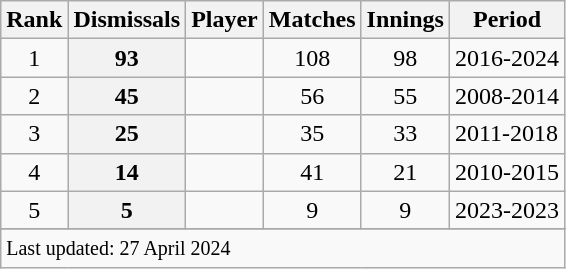<table class="wikitable">
<tr>
<th>Rank</th>
<th>Dismissals</th>
<th>Player</th>
<th>Matches</th>
<th>Innings</th>
<th>Period</th>
</tr>
<tr>
<td align=center>1</td>
<th scope=row style=text-align:center;>93</th>
<td></td>
<td align=center>108</td>
<td align=center>98</td>
<td>2016-2024</td>
</tr>
<tr>
<td align=center>2</td>
<th scope=row style=text-align:center;>45</th>
<td></td>
<td align=center>56</td>
<td align=center>55</td>
<td>2008-2014</td>
</tr>
<tr>
<td align=center>3</td>
<th scope=row style=text-align:center;>25</th>
<td></td>
<td align=center>35</td>
<td align=center>33</td>
<td>2011-2018</td>
</tr>
<tr>
<td align=center>4</td>
<th scope=row style=text-align:center;>14</th>
<td></td>
<td align=center>41</td>
<td align=center>21</td>
<td>2010-2015</td>
</tr>
<tr>
<td align=center>5</td>
<th scope=row style=text-align:center;>5</th>
<td></td>
<td align=center>9</td>
<td align=center>9</td>
<td>2023-2023</td>
</tr>
<tr>
</tr>
<tr class=sortbottom>
<td colspan=6><small>Last updated: 27 April 2024</small></td>
</tr>
</table>
